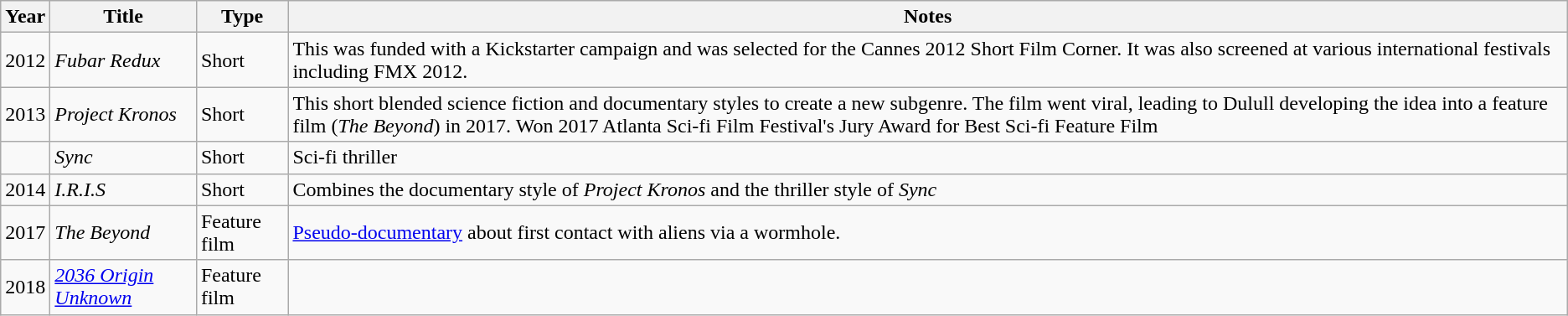<table class="wikitable">
<tr>
<th>Year</th>
<th>Title</th>
<th>Type</th>
<th>Notes</th>
</tr>
<tr>
<td>2012</td>
<td><em>Fubar Redux</em></td>
<td>Short</td>
<td>This was funded with a Kickstarter campaign and was selected for the Cannes 2012 Short Film Corner. It was also screened at various international festivals including FMX 2012.</td>
</tr>
<tr>
<td>2013</td>
<td><em>Project Kronos</em></td>
<td>Short</td>
<td>This short blended science fiction and documentary styles to create a new subgenre. The film went viral, leading to Dulull developing the idea into a feature film (<em>The Beyond</em>) in 2017. Won 2017 Atlanta Sci-fi Film Festival's Jury Award for Best Sci-fi Feature Film</td>
</tr>
<tr>
<td></td>
<td><em>Sync</em></td>
<td>Short</td>
<td>Sci-fi thriller</td>
</tr>
<tr>
<td>2014</td>
<td><em>I.R.I.S</em></td>
<td>Short</td>
<td>Combines the documentary style of <em>Project Kronos</em> and the thriller style of <em>Sync</em></td>
</tr>
<tr id="The Beyond">
<td>2017</td>
<td><em>The Beyond</em></td>
<td>Feature film</td>
<td><a href='#'>Pseudo-documentary</a> about first contact with aliens via a wormhole.</td>
</tr>
<tr>
<td>2018</td>
<td><em><a href='#'>2036 Origin Unknown</a></em></td>
<td>Feature film</td>
<td></td>
</tr>
</table>
